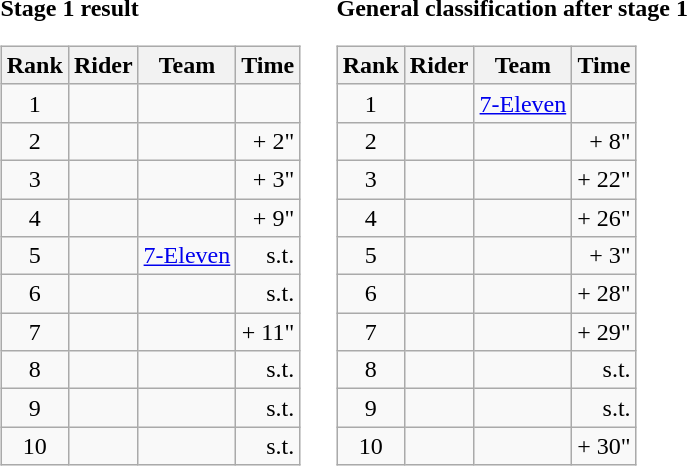<table>
<tr>
<td><strong>Stage 1 result</strong><br><table class="wikitable">
<tr>
<th scope="col">Rank</th>
<th scope="col">Rider</th>
<th scope="col">Team</th>
<th scope="col">Time</th>
</tr>
<tr>
<td style="text-align:center;">1</td>
<td></td>
<td></td>
<td style="text-align:right;"></td>
</tr>
<tr>
<td style="text-align:center;">2</td>
<td></td>
<td></td>
<td style="text-align:right;">+ 2"</td>
</tr>
<tr>
<td style="text-align:center;">3</td>
<td></td>
<td></td>
<td style="text-align:right;">+ 3"</td>
</tr>
<tr>
<td style="text-align:center;">4</td>
<td></td>
<td></td>
<td style="text-align:right;">+ 9"</td>
</tr>
<tr>
<td style="text-align:center;">5</td>
<td></td>
<td><a href='#'>7-Eleven</a></td>
<td style="text-align:right;">s.t.</td>
</tr>
<tr>
<td style="text-align:center;">6</td>
<td></td>
<td></td>
<td style="text-align:right;">s.t.</td>
</tr>
<tr>
<td style="text-align:center;">7</td>
<td></td>
<td></td>
<td style="text-align:right;">+ 11"</td>
</tr>
<tr>
<td style="text-align:center;">8</td>
<td></td>
<td></td>
<td style="text-align:right;">s.t.</td>
</tr>
<tr>
<td style="text-align:center;">9</td>
<td></td>
<td></td>
<td style="text-align:right;">s.t.</td>
</tr>
<tr>
<td style="text-align:center;">10</td>
<td></td>
<td></td>
<td style="text-align:right;">s.t.</td>
</tr>
</table>
</td>
<td></td>
<td><strong>General classification after stage 1</strong><br><table class="wikitable">
<tr>
<th scope="col">Rank</th>
<th scope="col">Rider</th>
<th scope="col">Team</th>
<th scope="col">Time</th>
</tr>
<tr>
<td style="text-align:center;">1</td>
<td> </td>
<td><a href='#'>7-Eleven</a></td>
<td style="text-align:right;"></td>
</tr>
<tr>
<td style="text-align:center;">2</td>
<td></td>
<td></td>
<td style="text-align:right;">+ 8"</td>
</tr>
<tr>
<td style="text-align:center;">3</td>
<td></td>
<td></td>
<td style="text-align:right;">+ 22"</td>
</tr>
<tr>
<td style="text-align:center;">4</td>
<td></td>
<td></td>
<td style="text-align:right;">+ 26"</td>
</tr>
<tr>
<td style="text-align:center;">5</td>
<td></td>
<td></td>
<td style="text-align:right;">+ 3"</td>
</tr>
<tr>
<td style="text-align:center;">6</td>
<td></td>
<td></td>
<td style="text-align:right;">+ 28"</td>
</tr>
<tr>
<td style="text-align:center;">7</td>
<td></td>
<td></td>
<td style="text-align:right;">+ 29"</td>
</tr>
<tr>
<td style="text-align:center;">8</td>
<td></td>
<td></td>
<td style="text-align:right;">s.t.</td>
</tr>
<tr>
<td style="text-align:center;">9</td>
<td></td>
<td></td>
<td style="text-align:right;">s.t.</td>
</tr>
<tr>
<td style="text-align:center;">10</td>
<td></td>
<td></td>
<td style="text-align:right;">+ 30"</td>
</tr>
</table>
</td>
</tr>
</table>
